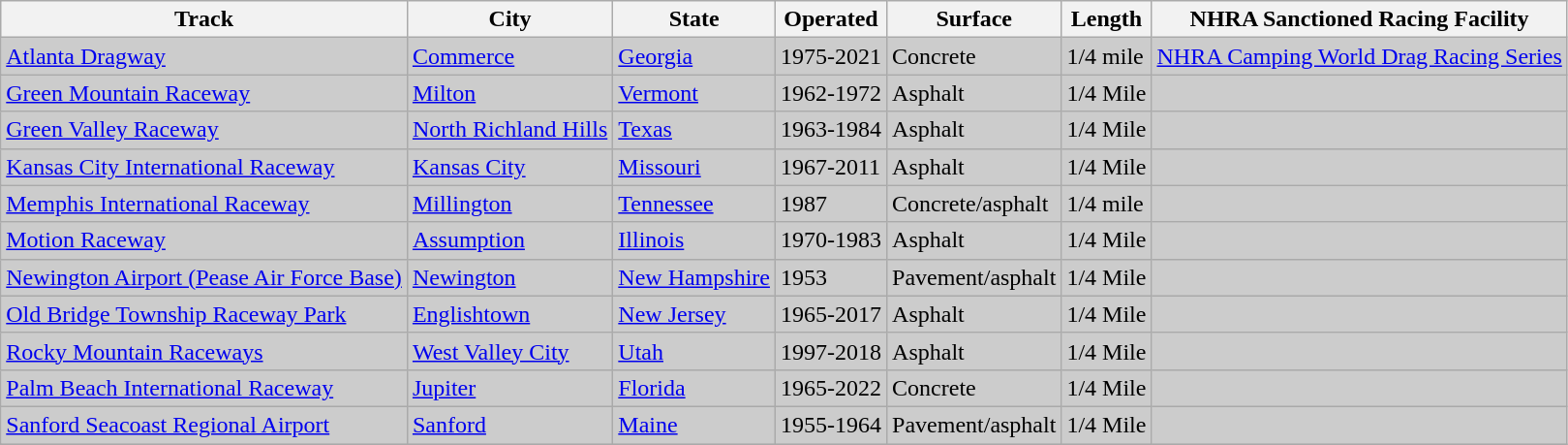<table class="wikitable sortable">
<tr>
<th>Track</th>
<th>City</th>
<th>State</th>
<th>Operated</th>
<th>Surface</th>
<th>Length</th>
<th>NHRA Sanctioned Racing Facility</th>
</tr>
<tr style="background:#CCCCCC;">
<td><a href='#'>Atlanta Dragway</a></td>
<td><a href='#'>Commerce</a></td>
<td><a href='#'>Georgia</a></td>
<td>1975-2021</td>
<td>Concrete</td>
<td>1/4 mile</td>
<td><a href='#'>NHRA Camping World Drag Racing Series</a></td>
</tr>
<tr style="background:#CCCCCC;">
<td><a href='#'>Green Mountain Raceway</a></td>
<td><a href='#'>Milton</a></td>
<td><a href='#'>Vermont</a></td>
<td>1962-1972</td>
<td>Asphalt</td>
<td>1/4 Mile</td>
<td></td>
</tr>
<tr style="background:#CCCCCC;">
<td><a href='#'>Green Valley Raceway</a></td>
<td><a href='#'>North Richland Hills</a></td>
<td><a href='#'>Texas</a></td>
<td>1963-1984</td>
<td>Asphalt</td>
<td>1/4 Mile</td>
<td></td>
</tr>
<tr style="background:#CCCCCC;">
<td><a href='#'>Kansas City International Raceway</a></td>
<td><a href='#'>Kansas City</a></td>
<td><a href='#'>Missouri</a></td>
<td>1967-2011</td>
<td>Asphalt</td>
<td>1/4 Mile</td>
<td></td>
</tr>
<tr style="background:#CCCCCC;">
<td><a href='#'>Memphis International Raceway</a></td>
<td><a href='#'>Millington</a></td>
<td><a href='#'>Tennessee</a></td>
<td>1987</td>
<td>Concrete/asphalt</td>
<td>1/4 mile</td>
<td></td>
</tr>
<tr style="background:#CCCCCC;">
<td><a href='#'>Motion Raceway</a></td>
<td><a href='#'>Assumption</a></td>
<td><a href='#'>Illinois</a></td>
<td>1970-1983</td>
<td>Asphalt</td>
<td>1/4 Mile</td>
<td></td>
</tr>
<tr style="background:#CCCCCC;">
<td><a href='#'>Newington Airport (Pease Air Force Base)</a></td>
<td><a href='#'>Newington</a></td>
<td><a href='#'>New Hampshire</a></td>
<td>1953</td>
<td>Pavement/asphalt</td>
<td>1/4 Mile</td>
<td></td>
</tr>
<tr style="background:#CCCCCC;">
<td><a href='#'>Old Bridge Township Raceway Park</a></td>
<td><a href='#'>Englishtown</a></td>
<td><a href='#'>New Jersey</a></td>
<td>1965-2017</td>
<td>Asphalt</td>
<td>1/4 Mile</td>
<td></td>
</tr>
<tr style="background:#CCCCCC;">
<td><a href='#'>Rocky Mountain Raceways</a></td>
<td><a href='#'>West Valley City</a></td>
<td><a href='#'>Utah</a></td>
<td>1997-2018</td>
<td>Asphalt</td>
<td>1/4 Mile</td>
<td></td>
</tr>
<tr style="background:#CCCCCC;">
<td><a href='#'>Palm Beach International Raceway</a></td>
<td><a href='#'>Jupiter</a></td>
<td><a href='#'>Florida</a></td>
<td>1965-2022</td>
<td>Concrete</td>
<td>1/4 Mile</td>
<td></td>
</tr>
<tr style="background:#CCCCCC;">
<td><a href='#'>Sanford Seacoast Regional Airport</a></td>
<td><a href='#'>Sanford</a></td>
<td><a href='#'>Maine</a></td>
<td>1955-1964</td>
<td>Pavement/asphalt</td>
<td>1/4 Mile</td>
<td></td>
</tr>
<tr>
</tr>
</table>
